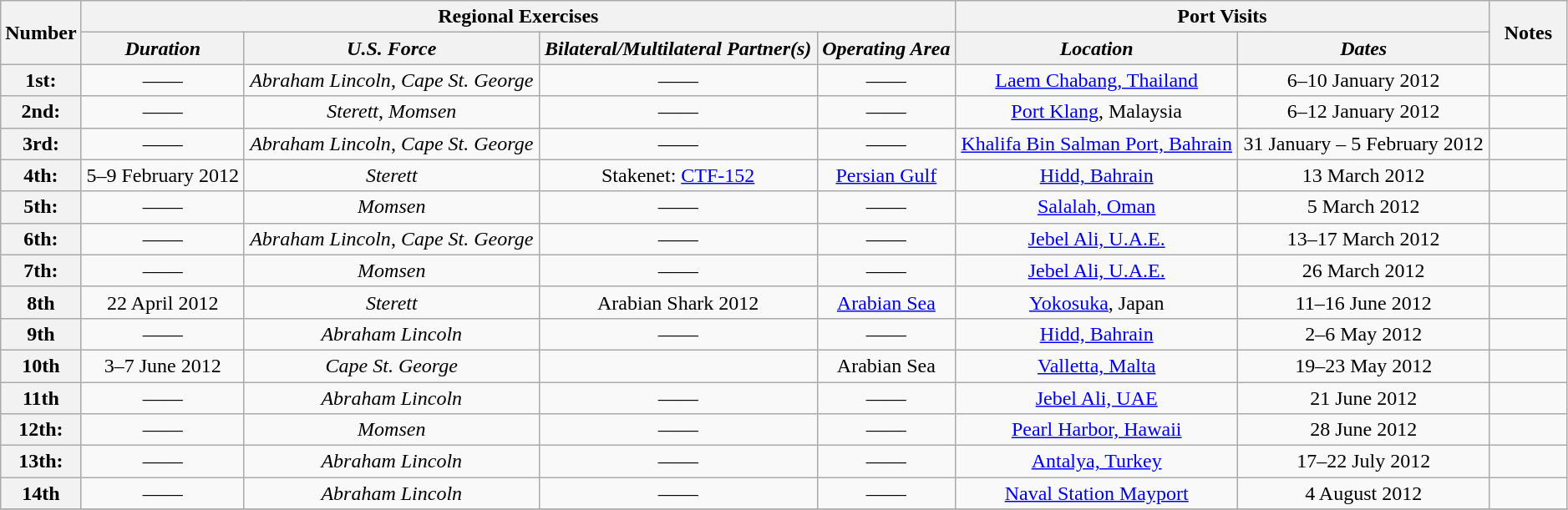<table class="wikitable" style="text-align:center" width=99%>
<tr>
<th rowspan="2" width="5%">Number</th>
<th colspan="4" align="center">Regional Exercises</th>
<th colspan="2" align="center">Port Visits</th>
<th rowspan="2" width="5%">Notes</th>
</tr>
<tr>
<th align="center"><em>Duration</em></th>
<th align="center"><em>U.S. Force</em></th>
<th align="center"><em>Bilateral/Multilateral Partner(s)</em></th>
<th align="center"><em>Operating Area</em></th>
<th align="center"><em>Location</em></th>
<th align="center"><em>Dates</em></th>
</tr>
<tr>
<th>1st:</th>
<td>——</td>
<td><em>Abraham Lincoln</em>, <em>Cape St. George</em></td>
<td>——</td>
<td>——</td>
<td><a href='#'>Laem Chabang, Thailand</a></td>
<td>6–10 January 2012</td>
<td></td>
</tr>
<tr>
<th>2nd:</th>
<td>——</td>
<td><em>Sterett</em>, <em>Momsen </em></td>
<td>——</td>
<td>——</td>
<td><a href='#'>Port Klang</a>, Malaysia</td>
<td>6–12 January 2012</td>
<td></td>
</tr>
<tr>
<th>3rd:</th>
<td>——</td>
<td><em>Abraham Lincoln</em>, <em>Cape St. George</em></td>
<td>——</td>
<td>——</td>
<td><a href='#'>Khalifa Bin Salman Port, Bahrain</a></td>
<td>31 January – 5 February 2012</td>
<td></td>
</tr>
<tr>
<th>4th:</th>
<td>5–9 February 2012</td>
<td><em>Sterett</em></td>
<td>Stakenet: <a href='#'>CTF-152</a></td>
<td><a href='#'>Persian Gulf</a></td>
<td><a href='#'>Hidd, Bahrain</a></td>
<td>13 March 2012</td>
<td></td>
</tr>
<tr>
<th>5th:</th>
<td>——</td>
<td><em>Momsen</em></td>
<td>——</td>
<td>——</td>
<td><a href='#'>Salalah, Oman</a></td>
<td>5 March 2012</td>
<td></td>
</tr>
<tr>
<th>6th:</th>
<td>——</td>
<td><em>Abraham Lincoln</em>, <em>Cape St. George</em></td>
<td>——</td>
<td>——</td>
<td><a href='#'>Jebel Ali, U.A.E.</a></td>
<td>13–17 March 2012</td>
<td></td>
</tr>
<tr>
<th>7th:</th>
<td>——</td>
<td><em>Momsen</em></td>
<td>——</td>
<td>——</td>
<td><a href='#'>Jebel Ali, U.A.E.</a></td>
<td>26 March 2012</td>
<td></td>
</tr>
<tr>
<th>8th</th>
<td>22 April 2012</td>
<td><em>Sterett</em></td>
<td>Arabian Shark 2012</td>
<td><a href='#'>Arabian Sea</a></td>
<td><a href='#'>Yokosuka</a>, Japan</td>
<td>11–16 June 2012</td>
<td></td>
</tr>
<tr>
<th>9th</th>
<td>——</td>
<td><em>Abraham Lincoln</em></td>
<td>——</td>
<td>——</td>
<td><a href='#'>Hidd, Bahrain</a></td>
<td>2–6 May 2012</td>
<td></td>
</tr>
<tr>
<th>10th</th>
<td>3–7 June 2012</td>
<td><em>Cape St. George</em></td>
<td></td>
<td>Arabian Sea</td>
<td><a href='#'>Valletta, Malta</a></td>
<td>19–23 May 2012</td>
<td></td>
</tr>
<tr>
<th>11th</th>
<td>——</td>
<td><em>Abraham Lincoln</em></td>
<td>——</td>
<td>——</td>
<td><a href='#'>Jebel Ali, UAE</a></td>
<td>21 June 2012</td>
<td></td>
</tr>
<tr>
<th>12th:</th>
<td>——</td>
<td><em>Momsen</em></td>
<td>——</td>
<td>——</td>
<td><a href='#'>Pearl Harbor, Hawaii</a></td>
<td>28 June 2012</td>
<td></td>
</tr>
<tr>
<th>13th:</th>
<td>——</td>
<td><em>Abraham Lincoln</em></td>
<td>——</td>
<td>——</td>
<td><a href='#'>Antalya, Turkey</a></td>
<td>17–22 July 2012</td>
<td></td>
</tr>
<tr>
<th>14th</th>
<td>——</td>
<td><em>Abraham Lincoln</em></td>
<td>——</td>
<td>——</td>
<td><a href='#'>Naval Station Mayport</a></td>
<td>4 August 2012</td>
<td></td>
</tr>
<tr>
</tr>
</table>
